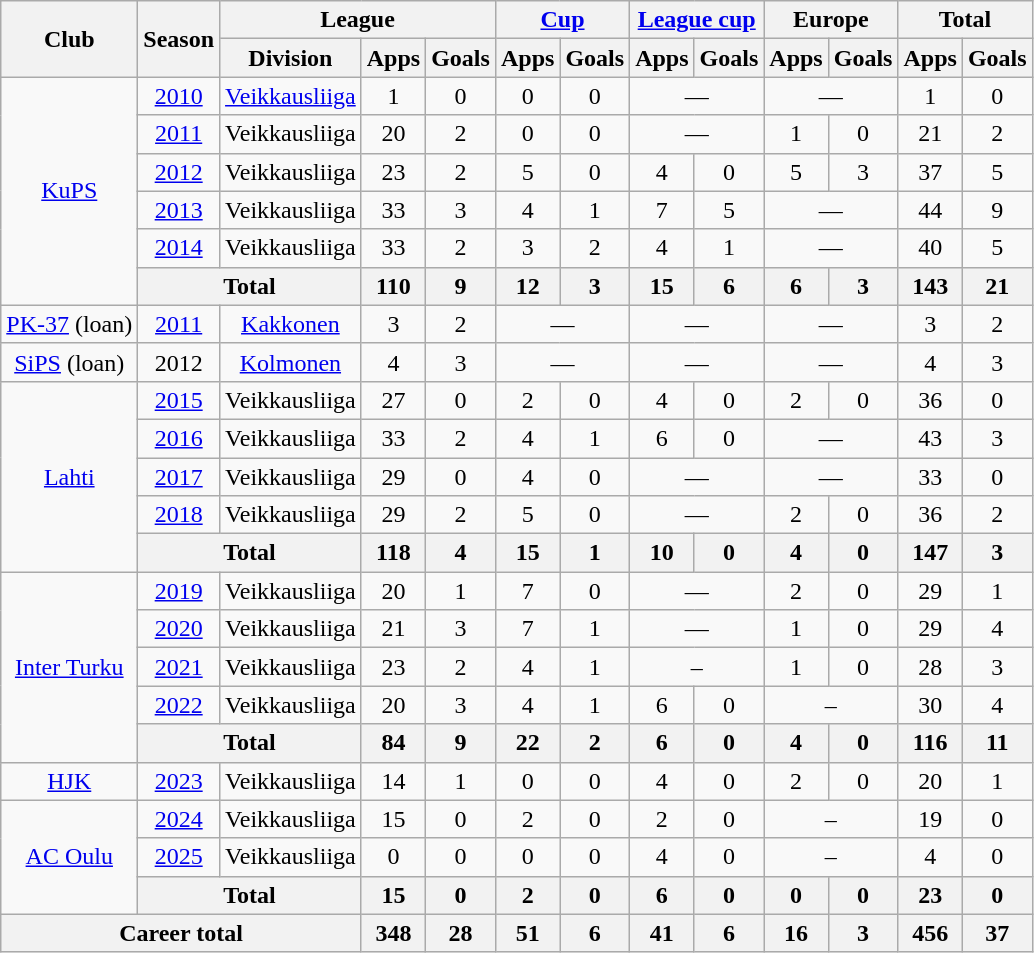<table class="wikitable" style="text-align:center">
<tr>
<th rowspan="2">Club</th>
<th rowspan="2">Season</th>
<th colspan="3">League</th>
<th colspan="2"><a href='#'>Cup</a></th>
<th colspan="2"><a href='#'>League cup</a></th>
<th colspan="2">Europe</th>
<th colspan="2">Total</th>
</tr>
<tr>
<th>Division</th>
<th>Apps</th>
<th>Goals</th>
<th>Apps</th>
<th>Goals</th>
<th>Apps</th>
<th>Goals</th>
<th>Apps</th>
<th>Goals</th>
<th>Apps</th>
<th>Goals</th>
</tr>
<tr>
<td rowspan="6"><a href='#'>KuPS</a></td>
<td><a href='#'>2010</a></td>
<td><a href='#'>Veikkausliiga</a></td>
<td>1</td>
<td>0</td>
<td>0</td>
<td>0</td>
<td colspan="2">—</td>
<td colspan="2">—</td>
<td>1</td>
<td>0</td>
</tr>
<tr>
<td><a href='#'>2011</a></td>
<td>Veikkausliiga</td>
<td>20</td>
<td>2</td>
<td>0</td>
<td>0</td>
<td colspan="2">—</td>
<td>1</td>
<td>0</td>
<td>21</td>
<td>2</td>
</tr>
<tr>
<td><a href='#'>2012</a></td>
<td>Veikkausliiga</td>
<td>23</td>
<td>2</td>
<td>5</td>
<td>0</td>
<td>4</td>
<td>0</td>
<td>5</td>
<td>3</td>
<td>37</td>
<td>5</td>
</tr>
<tr>
<td><a href='#'>2013</a></td>
<td>Veikkausliiga</td>
<td>33</td>
<td>3</td>
<td>4</td>
<td>1</td>
<td>7</td>
<td>5</td>
<td colspan="2">—</td>
<td>44</td>
<td>9</td>
</tr>
<tr>
<td><a href='#'>2014</a></td>
<td>Veikkausliiga</td>
<td>33</td>
<td>2</td>
<td>3</td>
<td>2</td>
<td>4</td>
<td>1</td>
<td colspan="2">—</td>
<td>40</td>
<td>5</td>
</tr>
<tr>
<th colspan="2">Total</th>
<th>110</th>
<th>9</th>
<th>12</th>
<th>3</th>
<th>15</th>
<th>6</th>
<th>6</th>
<th>3</th>
<th>143</th>
<th>21</th>
</tr>
<tr>
<td><a href='#'>PK-37</a> (loan)</td>
<td><a href='#'>2011</a></td>
<td><a href='#'>Kakkonen</a></td>
<td>3</td>
<td>2</td>
<td colspan="2">—</td>
<td colspan="2">—</td>
<td colspan="2">—</td>
<td>3</td>
<td>2</td>
</tr>
<tr>
<td><a href='#'>SiPS</a> (loan)</td>
<td>2012</td>
<td><a href='#'>Kolmonen</a></td>
<td>4</td>
<td>3</td>
<td colspan="2">—</td>
<td colspan="2">—</td>
<td colspan="2">—</td>
<td>4</td>
<td>3</td>
</tr>
<tr>
<td rowspan="5"><a href='#'>Lahti</a></td>
<td><a href='#'>2015</a></td>
<td>Veikkausliiga</td>
<td>27</td>
<td>0</td>
<td>2</td>
<td>0</td>
<td>4</td>
<td>0</td>
<td>2</td>
<td>0</td>
<td>36</td>
<td>0</td>
</tr>
<tr>
<td><a href='#'>2016</a></td>
<td>Veikkausliiga</td>
<td>33</td>
<td>2</td>
<td>4</td>
<td>1</td>
<td>6</td>
<td>0</td>
<td colspan="2">—</td>
<td>43</td>
<td>3</td>
</tr>
<tr>
<td><a href='#'>2017</a></td>
<td>Veikkausliiga</td>
<td>29</td>
<td>0</td>
<td>4</td>
<td>0</td>
<td colspan="2">—</td>
<td colspan="2">—</td>
<td>33</td>
<td>0</td>
</tr>
<tr>
<td><a href='#'>2018</a></td>
<td>Veikkausliiga</td>
<td>29</td>
<td>2</td>
<td>5</td>
<td>0</td>
<td colspan="2">—</td>
<td>2</td>
<td>0</td>
<td>36</td>
<td>2</td>
</tr>
<tr>
<th colspan="2">Total</th>
<th>118</th>
<th>4</th>
<th>15</th>
<th>1</th>
<th>10</th>
<th>0</th>
<th>4</th>
<th>0</th>
<th>147</th>
<th>3</th>
</tr>
<tr>
<td rowspan="5"><a href='#'>Inter Turku</a></td>
<td><a href='#'>2019</a></td>
<td>Veikkausliiga</td>
<td>20</td>
<td>1</td>
<td>7</td>
<td>0</td>
<td colspan="2">—</td>
<td>2</td>
<td>0</td>
<td>29</td>
<td>1</td>
</tr>
<tr>
<td><a href='#'>2020</a></td>
<td>Veikkausliiga</td>
<td>21</td>
<td>3</td>
<td>7</td>
<td>1</td>
<td colspan="2">—</td>
<td>1</td>
<td>0</td>
<td>29</td>
<td>4</td>
</tr>
<tr>
<td><a href='#'>2021</a></td>
<td>Veikkausliiga</td>
<td>23</td>
<td>2</td>
<td>4</td>
<td>1</td>
<td colspan="2">–</td>
<td>1</td>
<td>0</td>
<td>28</td>
<td>3</td>
</tr>
<tr>
<td><a href='#'>2022</a></td>
<td>Veikkausliiga</td>
<td>20</td>
<td>3</td>
<td>4</td>
<td>1</td>
<td>6</td>
<td>0</td>
<td colspan="2">–</td>
<td>30</td>
<td>4</td>
</tr>
<tr>
<th colspan="2">Total</th>
<th>84</th>
<th>9</th>
<th>22</th>
<th>2</th>
<th>6</th>
<th>0</th>
<th>4</th>
<th>0</th>
<th>116</th>
<th>11</th>
</tr>
<tr>
<td><a href='#'>HJK</a></td>
<td><a href='#'>2023</a></td>
<td>Veikkausliiga</td>
<td>14</td>
<td>1</td>
<td>0</td>
<td>0</td>
<td>4</td>
<td>0</td>
<td>2</td>
<td>0</td>
<td>20</td>
<td>1</td>
</tr>
<tr>
<td rowspan=3><a href='#'>AC Oulu</a></td>
<td><a href='#'>2024</a></td>
<td>Veikkausliiga</td>
<td>15</td>
<td>0</td>
<td>2</td>
<td>0</td>
<td>2</td>
<td>0</td>
<td colspan="2">–</td>
<td>19</td>
<td>0</td>
</tr>
<tr>
<td><a href='#'>2025</a></td>
<td>Veikkausliiga</td>
<td>0</td>
<td>0</td>
<td>0</td>
<td>0</td>
<td>4</td>
<td>0</td>
<td colspan=2>–</td>
<td>4</td>
<td>0</td>
</tr>
<tr>
<th colspan=2>Total</th>
<th>15</th>
<th>0</th>
<th>2</th>
<th>0</th>
<th>6</th>
<th>0</th>
<th>0</th>
<th>0</th>
<th>23</th>
<th>0</th>
</tr>
<tr>
<th colspan="3">Career total</th>
<th>348</th>
<th>28</th>
<th>51</th>
<th>6</th>
<th>41</th>
<th>6</th>
<th>16</th>
<th>3</th>
<th>456</th>
<th>37</th>
</tr>
</table>
